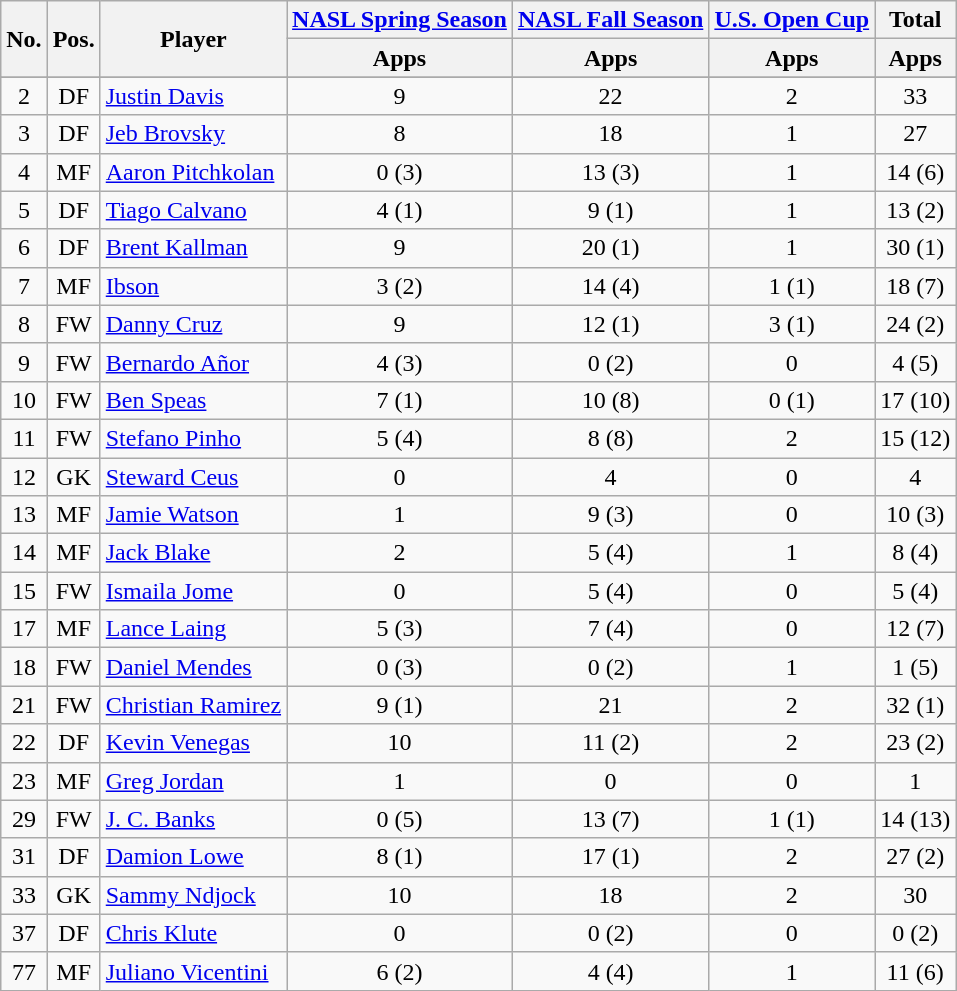<table class="wikitable sortable" style="text-align: center;">
<tr>
<th rowspan="2">No.</th>
<th rowspan="2">Pos.</th>
<th rowspan="2">Player</th>
<th><a href='#'>NASL Spring Season</a></th>
<th><a href='#'>NASL Fall Season</a></th>
<th><a href='#'>U.S. Open Cup</a></th>
<th>Total</th>
</tr>
<tr>
<th>Apps</th>
<th>Apps</th>
<th>Apps</th>
<th>Apps</th>
</tr>
<tr>
</tr>
<tr>
<td>2</td>
<td>DF</td>
<td align=left> <a href='#'>Justin Davis</a></td>
<td>9</td>
<td>22</td>
<td>2</td>
<td>33</td>
</tr>
<tr>
<td>3</td>
<td>DF</td>
<td align=left> <a href='#'>Jeb Brovsky</a></td>
<td>8</td>
<td>18</td>
<td>1</td>
<td>27</td>
</tr>
<tr>
<td>4</td>
<td>MF</td>
<td align=left> <a href='#'>Aaron Pitchkolan</a></td>
<td>0 (3)</td>
<td>13 (3)</td>
<td>1</td>
<td>14 (6)</td>
</tr>
<tr>
<td>5</td>
<td>DF</td>
<td align=left> <a href='#'>Tiago Calvano</a></td>
<td>4 (1)</td>
<td>9 (1)</td>
<td>1</td>
<td>13 (2)</td>
</tr>
<tr>
<td>6</td>
<td>DF</td>
<td align=left> <a href='#'>Brent Kallman</a></td>
<td>9</td>
<td>20 (1)</td>
<td>1</td>
<td>30 (1)</td>
</tr>
<tr>
<td>7</td>
<td>MF</td>
<td align=left> <a href='#'>Ibson</a></td>
<td>3 (2)</td>
<td>14 (4)</td>
<td>1 (1)</td>
<td>18 (7)</td>
</tr>
<tr>
<td>8</td>
<td>FW</td>
<td align=left> <a href='#'>Danny Cruz</a></td>
<td>9</td>
<td>12 (1)</td>
<td>3 (1)</td>
<td>24 (2)</td>
</tr>
<tr>
<td>9</td>
<td>FW</td>
<td align=left> <a href='#'>Bernardo Añor</a></td>
<td>4 (3)</td>
<td>0 (2)</td>
<td>0</td>
<td>4 (5)</td>
</tr>
<tr>
<td>10</td>
<td>FW</td>
<td align=left> <a href='#'>Ben Speas</a></td>
<td>7 (1)</td>
<td>10 (8)</td>
<td>0 (1)</td>
<td>17 (10)</td>
</tr>
<tr>
<td>11</td>
<td>FW</td>
<td align=left> <a href='#'>Stefano Pinho</a></td>
<td>5 (4)</td>
<td>8 (8)</td>
<td>2</td>
<td>15 (12)</td>
</tr>
<tr>
<td>12</td>
<td>GK</td>
<td align=left> <a href='#'>Steward Ceus</a></td>
<td>0</td>
<td>4</td>
<td>0</td>
<td>4</td>
</tr>
<tr>
<td>13</td>
<td>MF</td>
<td align=left> <a href='#'>Jamie Watson</a></td>
<td>1</td>
<td>9 (3)</td>
<td>0</td>
<td>10 (3)</td>
</tr>
<tr>
<td>14</td>
<td>MF</td>
<td align=left> <a href='#'>Jack Blake</a></td>
<td>2</td>
<td>5 (4)</td>
<td>1</td>
<td>8 (4)</td>
</tr>
<tr>
<td>15</td>
<td>FW</td>
<td align=left> <a href='#'>Ismaila Jome</a></td>
<td>0</td>
<td>5 (4)</td>
<td>0</td>
<td>5 (4)</td>
</tr>
<tr>
<td>17</td>
<td>MF</td>
<td align=left> <a href='#'>Lance Laing</a></td>
<td>5 (3)</td>
<td>7 (4)</td>
<td>0</td>
<td>12 (7)</td>
</tr>
<tr>
<td>18</td>
<td>FW</td>
<td align=left> <a href='#'>Daniel Mendes</a></td>
<td>0 (3)</td>
<td>0 (2)</td>
<td>1</td>
<td>1 (5)</td>
</tr>
<tr>
<td>21</td>
<td>FW</td>
<td align=left> <a href='#'>Christian Ramirez</a></td>
<td>9 (1)</td>
<td>21</td>
<td>2</td>
<td>32 (1)</td>
</tr>
<tr>
<td>22</td>
<td>DF</td>
<td align=left> <a href='#'>Kevin Venegas</a></td>
<td>10</td>
<td>11 (2)</td>
<td>2</td>
<td>23 (2)</td>
</tr>
<tr>
<td>23</td>
<td>MF</td>
<td align=left> <a href='#'>Greg Jordan</a></td>
<td>1</td>
<td>0</td>
<td>0</td>
<td>1</td>
</tr>
<tr>
<td>29</td>
<td>FW</td>
<td align=left> <a href='#'>J. C. Banks</a></td>
<td>0 (5)</td>
<td>13 (7)</td>
<td>1 (1)</td>
<td>14 (13)</td>
</tr>
<tr>
<td>31</td>
<td>DF</td>
<td align=left> <a href='#'>Damion Lowe</a></td>
<td>8 (1)</td>
<td>17 (1)</td>
<td>2</td>
<td>27 (2)</td>
</tr>
<tr>
<td>33</td>
<td>GK</td>
<td align=left> <a href='#'>Sammy Ndjock</a></td>
<td>10</td>
<td>18</td>
<td>2</td>
<td>30</td>
</tr>
<tr>
<td>37</td>
<td>DF</td>
<td align=left> <a href='#'>Chris Klute</a></td>
<td>0</td>
<td>0 (2)</td>
<td>0</td>
<td>0 (2)</td>
</tr>
<tr>
<td>77</td>
<td>MF</td>
<td align=left> <a href='#'>Juliano Vicentini</a></td>
<td>6 (2)</td>
<td>4 (4)</td>
<td>1</td>
<td>11 (6)</td>
</tr>
</table>
